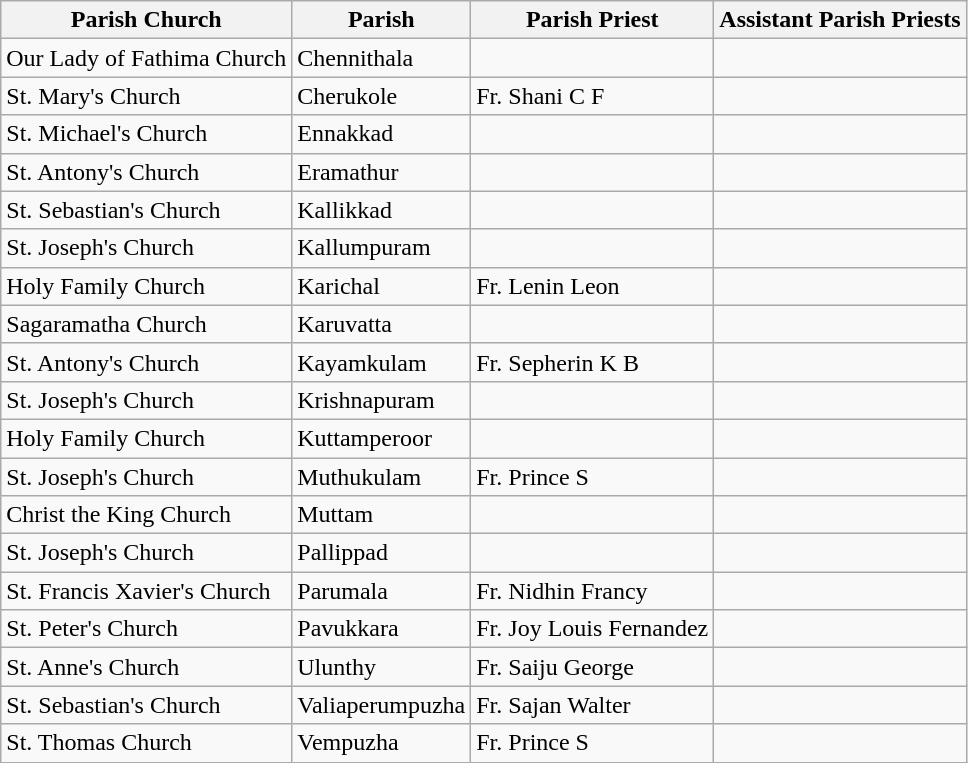<table class="wikitable">
<tr>
<th>Parish Church</th>
<th>Parish</th>
<th>Parish Priest</th>
<th>Assistant Parish Priests</th>
</tr>
<tr>
<td>Our Lady of Fathima Church</td>
<td>Chennithala</td>
<td></td>
<td></td>
</tr>
<tr>
<td>St. Mary's Church</td>
<td>Cherukole</td>
<td>Fr. Shani C F</td>
<td></td>
</tr>
<tr>
<td>St. Michael's Church</td>
<td>Ennakkad</td>
<td></td>
<td></td>
</tr>
<tr>
<td>St. Antony's Church</td>
<td>Eramathur</td>
<td></td>
<td></td>
</tr>
<tr>
<td>St. Sebastian's Church</td>
<td>Kallikkad</td>
<td></td>
<td></td>
</tr>
<tr>
<td>St. Joseph's Church</td>
<td>Kallumpuram</td>
<td></td>
<td></td>
</tr>
<tr>
<td>Holy Family Church</td>
<td>Karichal</td>
<td>Fr. Lenin Leon</td>
<td></td>
</tr>
<tr>
<td>Sagaramatha Church</td>
<td>Karuvatta</td>
<td></td>
<td></td>
</tr>
<tr>
<td>St. Antony's Church</td>
<td>Kayamkulam</td>
<td>Fr. Sepherin K B</td>
<td></td>
</tr>
<tr>
<td>St. Joseph's Church</td>
<td>Krishnapuram</td>
<td></td>
<td></td>
</tr>
<tr>
<td>Holy Family Church</td>
<td>Kuttamperoor</td>
<td></td>
<td></td>
</tr>
<tr>
<td>St. Joseph's Church</td>
<td>Muthukulam</td>
<td>Fr. Prince S</td>
<td></td>
</tr>
<tr>
<td>Christ the King Church</td>
<td>Muttam</td>
<td></td>
<td></td>
</tr>
<tr>
<td>St. Joseph's Church</td>
<td>Pallippad</td>
<td></td>
<td></td>
</tr>
<tr>
<td>St. Francis Xavier's Church</td>
<td>Parumala</td>
<td>Fr. Nidhin Francy</td>
<td></td>
</tr>
<tr>
<td>St. Peter's Church</td>
<td>Pavukkara</td>
<td>Fr. Joy Louis Fernandez</td>
<td></td>
</tr>
<tr>
<td>St. Anne's Church</td>
<td>Ulunthy</td>
<td>Fr. Saiju George</td>
<td></td>
</tr>
<tr>
<td>St. Sebastian's Church</td>
<td>Valiaperumpuzha</td>
<td>Fr. Sajan Walter</td>
<td></td>
</tr>
<tr>
<td>St. Thomas Church</td>
<td>Vempuzha</td>
<td>Fr. Prince S</td>
<td></td>
</tr>
</table>
